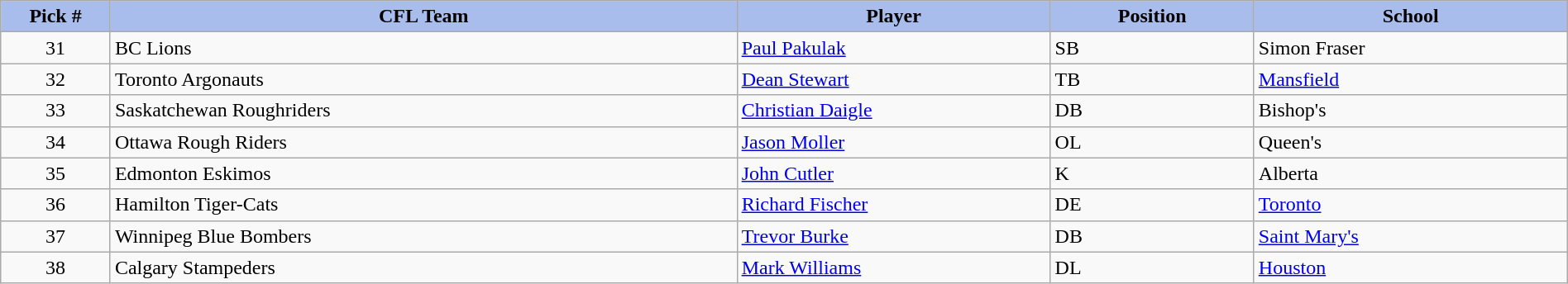<table class="wikitable" style="width: 100%">
<tr>
<th style="background:#A8BDEC;" width=7%>Pick #</th>
<th width=40% style="background:#A8BDEC;">CFL Team</th>
<th width=20% style="background:#A8BDEC;">Player</th>
<th width=13% style="background:#A8BDEC;">Position</th>
<th width=20% style="background:#A8BDEC;">School</th>
</tr>
<tr>
<td align=center>31</td>
<td>BC Lions</td>
<td><a href='#'>Paul Pakulak</a></td>
<td>SB</td>
<td>Simon Fraser</td>
</tr>
<tr>
<td align=center>32</td>
<td>Toronto Argonauts</td>
<td><a href='#'>Dean Stewart</a></td>
<td>TB</td>
<td><a href='#'>Mansfield</a></td>
</tr>
<tr>
<td align=center>33</td>
<td>Saskatchewan Roughriders</td>
<td><a href='#'>Christian Daigle</a></td>
<td>DB</td>
<td>Bishop's</td>
</tr>
<tr>
<td align=center>34</td>
<td>Ottawa Rough Riders</td>
<td><a href='#'>Jason Moller</a></td>
<td>OL</td>
<td>Queen's</td>
</tr>
<tr>
<td align=center>35</td>
<td>Edmonton Eskimos</td>
<td><a href='#'>John Cutler</a></td>
<td>K</td>
<td>Alberta</td>
</tr>
<tr>
<td align=center>36</td>
<td>Hamilton Tiger-Cats</td>
<td><a href='#'>Richard Fischer</a></td>
<td>DE</td>
<td><a href='#'>Toronto</a></td>
</tr>
<tr>
<td align=center>37</td>
<td>Winnipeg Blue Bombers</td>
<td><a href='#'>Trevor Burke</a></td>
<td>DB</td>
<td><a href='#'>Saint Mary's</a></td>
</tr>
<tr>
<td align=center>38</td>
<td>Calgary Stampeders</td>
<td><a href='#'>Mark Williams</a></td>
<td>DL</td>
<td><a href='#'>Houston</a></td>
</tr>
</table>
